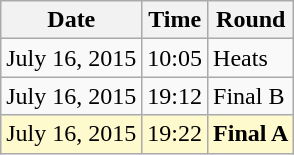<table class="wikitable">
<tr>
<th>Date</th>
<th>Time</th>
<th>Round</th>
</tr>
<tr>
<td>July 16, 2015</td>
<td>10:05</td>
<td>Heats</td>
</tr>
<tr>
<td>July 16, 2015</td>
<td>19:12</td>
<td>Final B</td>
</tr>
<tr style=background:lemonchiffon>
<td>July 16, 2015</td>
<td>19:22</td>
<td><strong>Final A</strong></td>
</tr>
</table>
